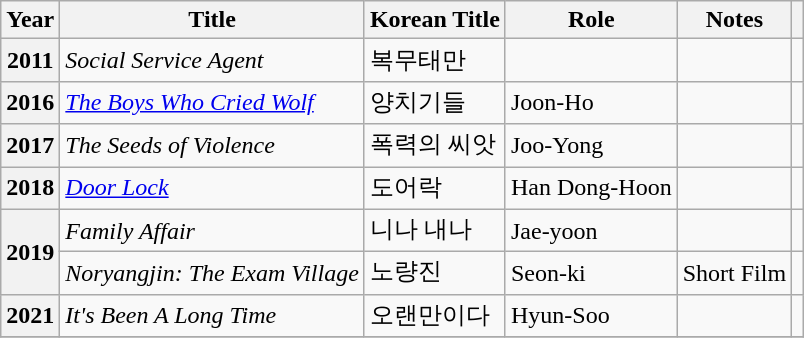<table class="wikitable sortable plainrowheaders">
<tr>
<th scope="col">Year</th>
<th scope="col">Title</th>
<th scope="col">Korean Title</th>
<th scope="col">Role</th>
<th scope="col">Notes</th>
<th scope="col" class="unsortable"></th>
</tr>
<tr>
<th scope="row">2011</th>
<td><em>Social Service Agent</em></td>
<td>복무태만</td>
<td></td>
<td></td>
<td></td>
</tr>
<tr>
<th scope="row">2016</th>
<td><em><a href='#'>The Boys Who Cried Wolf</a></em></td>
<td>양치기들</td>
<td>Joon-Ho</td>
<td></td>
<td></td>
</tr>
<tr>
<th scope="row">2017</th>
<td><em>The Seeds of Violence</em></td>
<td>폭력의 씨앗</td>
<td>Joo-Yong</td>
<td></td>
<td></td>
</tr>
<tr>
<th scope="row">2018</th>
<td><em><a href='#'>Door Lock</a></em></td>
<td>도어락</td>
<td>Han Dong-Hoon</td>
<td></td>
<td></td>
</tr>
<tr>
<th scope="row" rowspan=2>2019</th>
<td><em>Family Affair</em></td>
<td>니나 내나</td>
<td>Jae-yoon</td>
<td></td>
<td></td>
</tr>
<tr>
<td><em>Noryangjin: The Exam Village </em></td>
<td>노량진</td>
<td>Seon-ki</td>
<td>Short Film</td>
<td></td>
</tr>
<tr>
<th scope="row">2021</th>
<td><em>It's Been A Long Time</em></td>
<td>오랜만이다</td>
<td>Hyun-Soo</td>
<td></td>
<td></td>
</tr>
<tr>
</tr>
</table>
